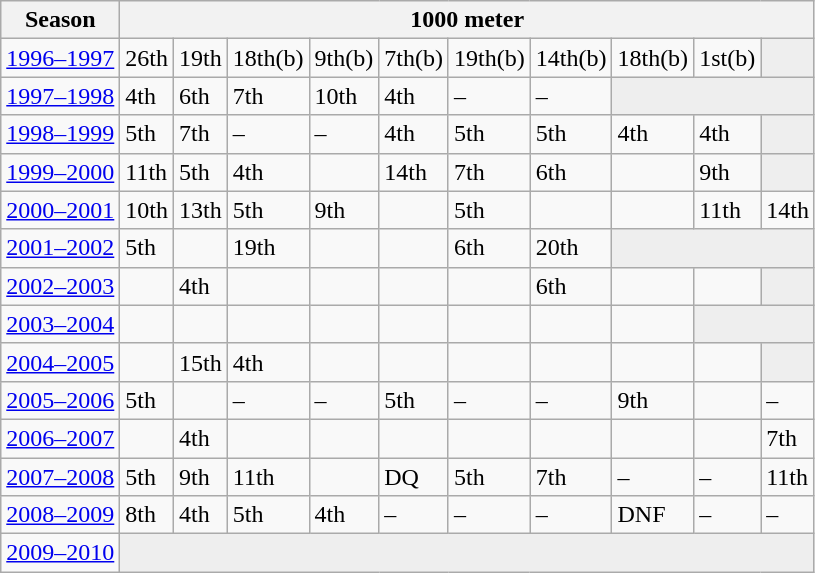<table class="wikitable" style="display: inline-table;">
<tr>
<th>Season</th>
<th colspan="10">1000 meter</th>
</tr>
<tr>
<td><a href='#'>1996–1997</a></td>
<td>26th</td>
<td>19th</td>
<td>18th(b)</td>
<td>9th(b)</td>
<td>7th(b)</td>
<td>19th(b)</td>
<td>14th(b)</td>
<td>18th(b)</td>
<td>1st(b)</td>
<td colspan="1" bgcolor=#EEEEEE></td>
</tr>
<tr>
<td><a href='#'>1997–1998</a></td>
<td>4th</td>
<td>6th</td>
<td>7th</td>
<td>10th</td>
<td>4th</td>
<td>–</td>
<td>–</td>
<td colspan="3" bgcolor=#EEEEEE></td>
</tr>
<tr>
<td><a href='#'>1998–1999</a></td>
<td>5th</td>
<td>7th</td>
<td>–</td>
<td>–</td>
<td>4th</td>
<td>5th</td>
<td>5th</td>
<td>4th</td>
<td>4th</td>
<td colspan="2" bgcolor=#EEEEEE></td>
</tr>
<tr>
<td><a href='#'>1999–2000</a></td>
<td>11th</td>
<td>5th</td>
<td>4th</td>
<td></td>
<td>14th</td>
<td>7th</td>
<td>6th</td>
<td></td>
<td>9th</td>
<td colspan="1" bgcolor=#EEEEEE></td>
</tr>
<tr>
<td><a href='#'>2000–2001</a></td>
<td>10th</td>
<td>13th</td>
<td>5th</td>
<td>9th</td>
<td></td>
<td>5th</td>
<td></td>
<td></td>
<td>11th</td>
<td>14th</td>
</tr>
<tr>
<td><a href='#'>2001–2002</a></td>
<td>5th</td>
<td></td>
<td>19th</td>
<td></td>
<td></td>
<td>6th</td>
<td>20th</td>
<td colspan="3" bgcolor=#EEEEEE></td>
</tr>
<tr>
<td><a href='#'>2002–2003</a></td>
<td></td>
<td>4th</td>
<td></td>
<td></td>
<td></td>
<td></td>
<td>6th</td>
<td></td>
<td></td>
<td colspan="4" bgcolor=#EEEEEE></td>
</tr>
<tr>
<td><a href='#'>2003–2004</a></td>
<td></td>
<td></td>
<td></td>
<td></td>
<td></td>
<td></td>
<td></td>
<td></td>
<td colspan="2" bgcolor=#EEEEEE></td>
</tr>
<tr>
<td><a href='#'>2004–2005</a></td>
<td></td>
<td>15th</td>
<td>4th</td>
<td></td>
<td></td>
<td></td>
<td></td>
<td></td>
<td></td>
<td colspan="1" bgcolor=#EEEEEE></td>
</tr>
<tr>
<td><a href='#'>2005–2006</a></td>
<td>5th</td>
<td></td>
<td>–</td>
<td>–</td>
<td>5th</td>
<td>–</td>
<td>–</td>
<td>9th</td>
<td></td>
<td>–</td>
</tr>
<tr>
<td><a href='#'>2006–2007</a></td>
<td></td>
<td>4th</td>
<td></td>
<td></td>
<td></td>
<td></td>
<td></td>
<td></td>
<td></td>
<td>7th</td>
</tr>
<tr>
<td><a href='#'>2007–2008</a></td>
<td>5th</td>
<td>9th</td>
<td>11th</td>
<td></td>
<td>DQ</td>
<td>5th</td>
<td>7th</td>
<td>–</td>
<td>–</td>
<td>11th</td>
</tr>
<tr>
<td><a href='#'>2008–2009</a></td>
<td>8th</td>
<td>4th </td>
<td>5th</td>
<td>4th</td>
<td>–</td>
<td>–</td>
<td>–</td>
<td>DNF</td>
<td>–</td>
<td>–</td>
</tr>
<tr>
<td><a href='#'>2009–2010</a></td>
<td colspan="10" bgcolor=#EEEEEE></td>
</tr>
</table>
